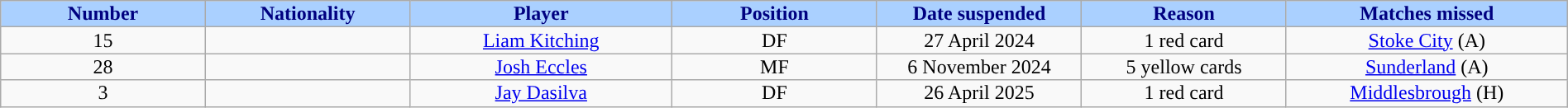<table class="wikitable sortable alternance" style="font-size:100%; text-align:center; line-height:14px; width:100%;">
<tr>
<th style="background:#AAD0FF; color:#000080; width:100px;">Number</th>
<th style="background:#AAD0FF; color:#000080; width:100px;">Nationality</th>
<th style="background:#AAD0FF; color:#000080; width:130px;">Player</th>
<th style="background:#AAD0FF; color:#000080; width:100px;">Position</th>
<th style="background:#AAD0FF; color:#000080; width:100px;">Date suspended</th>
<th style="background:#AAD0FF; color:#000080; width:100px;">Reason</th>
<th style="background:#AAD0FF; color:#000080; width:140px;">Matches missed</th>
</tr>
<tr>
<td>15</td>
<td></td>
<td><a href='#'>Liam Kitching</a></td>
<td>DF</td>
<td>27 April 2024</td>
<td>1 red card</td>
<td><a href='#'>Stoke City</a> (A)</td>
</tr>
<tr>
<td>28</td>
<td></td>
<td><a href='#'>Josh Eccles</a></td>
<td>MF</td>
<td>6 November 2024</td>
<td>5 yellow cards</td>
<td><a href='#'>Sunderland</a> (A)</td>
</tr>
<tr>
<td>3</td>
<td></td>
<td><a href='#'>Jay Dasilva</a></td>
<td>DF</td>
<td>26 April 2025</td>
<td>1 red card</td>
<td><a href='#'>Middlesbrough</a> (H)</td>
</tr>
</table>
